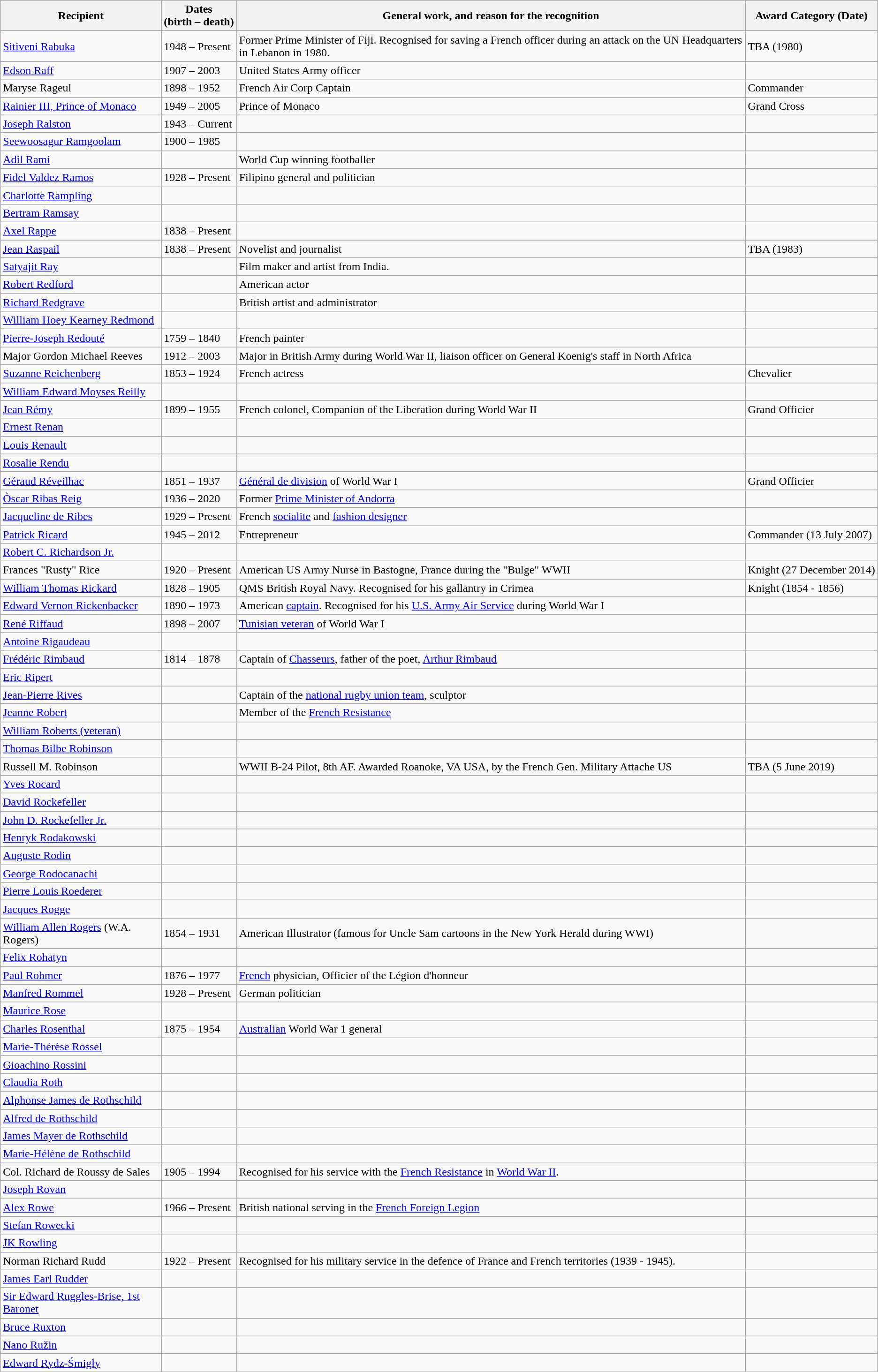<table class="wikitable sortable static-row-numbers"|>
<tr>
<th>Recipient</th>
<th style="white-space: nowrap;">Dates<br>(birth – death)</th>
<th>General work, and reason for the recognition</th>
<th style="white-space: nowrap">Award Category (Date)</th>
</tr>
<tr>
<td><a href='#'>Sitiveni Rabuka</a></td>
<td>1948 – Present</td>
<td>Former Prime Minister of Fiji. Recognised for saving a French officer during an attack on the UN Headquarters in Lebanon in 1980.</td>
<td style="white-space: nowrap; text-align:left">TBA (1980)</td>
</tr>
<tr>
<td><a href='#'>Edson Raff</a></td>
<td>1907 – 2003</td>
<td>United States Army officer</td>
<td style="white-space: nowrap; text-align:left"></td>
</tr>
<tr>
<td>Maryse Rageul</td>
<td>1898 – 1952</td>
<td>French Air Corp Captain</td>
<td style="white-space: nowrap; text-align:left">Commander</td>
</tr>
<tr>
<td><a href='#'>Rainier III, Prince of Monaco</a></td>
<td>1949 – 2005</td>
<td>Prince of Monaco</td>
<td style="white-space: nowrap; text-align:left">Grand Cross</td>
</tr>
<tr>
<td><a href='#'>Joseph Ralston</a></td>
<td>1943 – Current</td>
<td></td>
<td style="white-space: nowrap; text-align:left"></td>
</tr>
<tr>
<td><a href='#'>Seewoosagur Ramgoolam</a></td>
<td>1900 – 1985</td>
<td></td>
<td style="white-space: nowrap; text-align:left"></td>
</tr>
<tr>
<td><a href='#'>Adil Rami</a></td>
<td></td>
<td>World Cup winning footballer</td>
<td style="white-space: nowrap; text-align:left"></td>
</tr>
<tr>
<td><a href='#'>Fidel Valdez Ramos</a></td>
<td>1928 – Present</td>
<td>Filipino general and politician</td>
<td style="white-space: nowrap; text-align:left"></td>
</tr>
<tr>
<td><a href='#'>Charlotte Rampling</a></td>
<td></td>
<td></td>
<td style="white-space: nowrap; text-align:left"></td>
</tr>
<tr>
<td><a href='#'>Bertram Ramsay</a></td>
<td></td>
<td></td>
<td style="white-space: nowrap; text-align:left"></td>
</tr>
<tr>
<td><a href='#'>Axel Rappe</a></td>
<td>1838 – Present</td>
<td></td>
<td style="white-space: nowrap; text-align:left"></td>
</tr>
<tr>
<td><a href='#'>Jean Raspail</a></td>
<td>1838 – Present</td>
<td>Novelist and journalist</td>
<td style="white-space: nowrap; text-align:left">TBA (1983)</td>
</tr>
<tr>
<td><a href='#'>Satyajit Ray</a></td>
<td></td>
<td>Film maker and artist from India.</td>
<td style="white-space: nowrap; text-align:left"></td>
</tr>
<tr>
<td><a href='#'>Robert Redford</a></td>
<td></td>
<td>American actor</td>
<td style="white-space: nowrap; text-align:left"></td>
</tr>
<tr>
<td><a href='#'>Richard Redgrave</a></td>
<td></td>
<td>British artist and administrator</td>
<td style="white-space: nowrap; text-align:left"></td>
</tr>
<tr>
<td><a href='#'>William Hoey Kearney Redmond</a></td>
<td></td>
<td></td>
<td style="white-space: nowrap; text-align:left"></td>
</tr>
<tr>
<td><a href='#'>Pierre-Joseph Redouté</a></td>
<td>1759 – 1840</td>
<td>French painter</td>
<td style="white-space: nowrap; text-align:left"></td>
</tr>
<tr>
<td>Major Gordon Michael Reeves</td>
<td>1912 – 2003</td>
<td>Major in British Army during World War II, liaison officer on General Koenig's staff in North Africa</td>
<td style="white-space: nowrap; text-align:left"></td>
</tr>
<tr>
<td><a href='#'>Suzanne Reichenberg</a></td>
<td>1853 – 1924</td>
<td>French actress</td>
<td style="white-space: nowrap; text-align:left">Chevalier</td>
</tr>
<tr>
<td><a href='#'>William Edward Moyses Reilly</a></td>
<td></td>
<td></td>
<td style="white-space: nowrap; text-align:left"></td>
</tr>
<tr>
<td><a href='#'>Jean Rémy</a></td>
<td>1899 – 1955</td>
<td>French colonel, Companion of the Liberation during World War II</td>
<td style="white-space: nowrap; text-align:left">Grand Officier</td>
</tr>
<tr>
<td><a href='#'>Ernest Renan</a></td>
<td></td>
<td></td>
<td style="white-space: nowrap; text-align:left"></td>
</tr>
<tr>
<td><a href='#'>Louis Renault</a></td>
<td></td>
<td></td>
<td style="white-space: nowrap; text-align:left"></td>
</tr>
<tr>
<td><a href='#'>Rosalie Rendu</a></td>
<td></td>
<td></td>
<td style="white-space: nowrap; text-align:left"></td>
</tr>
<tr>
<td><a href='#'>Géraud Réveilhac</a></td>
<td>1851 – 1937</td>
<td><a href='#'>Général de division</a> of World War I</td>
<td style="white-space: nowrap; text-align:left">Grand Officier</td>
</tr>
<tr>
<td><a href='#'>Òscar Ribas Reig</a></td>
<td>1936 – 2020</td>
<td>Former <a href='#'>Prime Minister of Andorra</a></td>
<td style="white-space: nowrap; text-align:left"></td>
</tr>
<tr>
<td><a href='#'>Jacqueline de Ribes</a></td>
<td>1929 – Present</td>
<td>French <a href='#'>socialite</a> and <a href='#'>fashion designer</a></td>
<td style="white-space: nowrap; text-align:left"></td>
</tr>
<tr>
<td><a href='#'>Patrick Ricard</a></td>
<td>1945 – 2012</td>
<td>Entrepreneur</td>
<td style="white-space: nowrap; text-align:left">Commander (13 July 2007)</td>
</tr>
<tr>
<td><a href='#'>Robert C. Richardson Jr.</a></td>
<td></td>
<td></td>
<td style="white-space: nowrap; text-align:left"></td>
</tr>
<tr>
<td>Frances "Rusty" Rice</td>
<td>1920 – Present</td>
<td>American US Army Nurse in Bastogne, France during the "Bulge" WWII</td>
<td style="white-space: nowrap; text-align:left">Knight (27 December 2014)</td>
</tr>
<tr>
<td><a href='#'>William Thomas Rickard</a></td>
<td>1828 – 1905</td>
<td>QMS British Royal Navy. Recognised for his gallantry in Crimea</td>
<td style="white-space: nowrap; text-align:left">Knight (1854 - 1856)</td>
</tr>
<tr>
<td><a href='#'> Edward Vernon Rickenbacker</a></td>
<td>1890 – 1973</td>
<td>American <a href='#'>captain</a>. Recognised for his <a href='#'>U.S. Army Air Service</a> during World War I</td>
<td style="white-space: nowrap; text-align:left"></td>
</tr>
<tr>
<td><a href='#'>René Riffaud</a></td>
<td>1898 – 2007</td>
<td><a href='#'>Tunisian veteran</a> of World War I</td>
<td style="white-space: nowrap; text-align:left"></td>
</tr>
<tr>
<td><a href='#'>Antoine Rigaudeau</a></td>
<td></td>
<td></td>
<td style="white-space: nowrap; text-align:left"></td>
</tr>
<tr>
<td><a href='#'>Frédéric Rimbaud</a></td>
<td>1814 – 1878</td>
<td>Captain of <a href='#'>Chasseurs</a>, father of the poet, <a href='#'>Arthur Rimbaud</a></td>
<td style="white-space: nowrap; text-align:left"></td>
</tr>
<tr>
<td><a href='#'>Eric Ripert</a></td>
<td></td>
<td></td>
<td style="white-space: nowrap; text-align:left"></td>
</tr>
<tr>
<td><a href='#'>Jean-Pierre Rives</a></td>
<td></td>
<td>Captain of the <a href='#'>national rugby union team</a>, sculptor</td>
<td style="white-space: nowrap; text-align:left"></td>
</tr>
<tr>
<td><a href='#'>Jeanne Robert</a></td>
<td></td>
<td>Member of the <a href='#'>French Resistance</a></td>
<td style="white-space: nowrap; text-align:left"></td>
</tr>
<tr>
<td><a href='#'>William Roberts (veteran)</a></td>
<td></td>
<td></td>
<td style="white-space: nowrap; text-align:left"></td>
</tr>
<tr>
<td><a href='#'>Thomas Bilbe Robinson</a></td>
<td></td>
<td></td>
<td style="white-space: nowrap; text-align:left"></td>
</tr>
<tr>
<td>Russell M. Robinson</td>
<td></td>
<td>WWII B-24 Pilot, 8th AF. Awarded Roanoke, VA USA, by the French Gen. Military Attache US</td>
<td style="white-space: nowrap; text-align:left">TBA (5 June 2019)</td>
</tr>
<tr>
<td><a href='#'>Yves Rocard</a></td>
<td></td>
<td></td>
<td style="white-space: nowrap; text-align:left"></td>
</tr>
<tr>
<td><a href='#'>David Rockefeller</a></td>
<td></td>
<td></td>
<td style="white-space: nowrap; text-align:left"></td>
</tr>
<tr>
<td><a href='#'>John D. Rockefeller Jr.</a></td>
<td></td>
<td></td>
<td style="white-space: nowrap; text-align:left"></td>
</tr>
<tr>
<td><a href='#'>Henryk Rodakowski</a></td>
<td></td>
<td></td>
<td style="white-space: nowrap; text-align:left"></td>
</tr>
<tr>
<td><a href='#'>Auguste Rodin</a></td>
<td></td>
<td></td>
<td style="white-space: nowrap; text-align:left"></td>
</tr>
<tr>
<td><a href='#'>George Rodocanachi</a></td>
<td></td>
<td></td>
<td style="white-space: nowrap; text-align:left"></td>
</tr>
<tr>
<td><a href='#'>Pierre Louis Roederer</a></td>
<td></td>
<td></td>
<td style="white-space: nowrap; text-align:left"></td>
</tr>
<tr>
<td><a href='#'>Jacques Rogge</a></td>
<td></td>
<td></td>
<td style="white-space: nowrap; text-align:left"></td>
</tr>
<tr>
<td><a href='#'>William Allen Rogers</a> (W.A. Rogers)</td>
<td>1854 – 1931</td>
<td>American Illustrator (famous for Uncle Sam cartoons in the New York Herald during WWI)</td>
<td style="white-space: nowrap; text-align:left"></td>
</tr>
<tr>
<td><a href='#'>Felix Rohatyn</a></td>
<td></td>
<td></td>
<td style="white-space: nowrap; text-align:left"></td>
</tr>
<tr>
<td><a href='#'>Paul Rohmer</a></td>
<td>1876 – 1977</td>
<td><a href='#'>French</a> physician, Officier of the Légion d'honneur</td>
<td style="white-space: nowrap; text-align:left"></td>
</tr>
<tr>
<td><a href='#'>Manfred Rommel</a></td>
<td>1928 – Present</td>
<td>German politician</td>
<td style="white-space: nowrap; text-align:left"></td>
</tr>
<tr>
<td><a href='#'>Maurice Rose</a></td>
<td></td>
<td></td>
<td style="white-space: nowrap; text-align:left"></td>
</tr>
<tr>
<td><a href='#'>Charles Rosenthal</a></td>
<td>1875 – 1954</td>
<td><a href='#'>Australian</a> World War 1 general</td>
<td style="white-space: nowrap; text-align:left"></td>
</tr>
<tr>
<td><a href='#'>Marie-Thérèse Rossel</a></td>
<td></td>
<td></td>
<td style="white-space: nowrap; text-align:left"></td>
</tr>
<tr>
<td><a href='#'>Gioachino Rossini</a></td>
<td></td>
<td></td>
<td style="white-space: nowrap; text-align:left"></td>
</tr>
<tr>
<td><a href='#'>Claudia Roth</a></td>
<td></td>
<td></td>
<td style="white-space: nowrap; text-align:left"></td>
</tr>
<tr>
<td><a href='#'>Alphonse James de Rothschild</a></td>
<td></td>
<td></td>
<td style="white-space: nowrap; text-align:left"></td>
</tr>
<tr>
<td><a href='#'>Alfred de Rothschild</a></td>
<td></td>
<td></td>
<td style="white-space: nowrap; text-align:left"></td>
</tr>
<tr>
<td><a href='#'>James Mayer de Rothschild</a></td>
<td></td>
<td></td>
<td style="white-space: nowrap; text-align:left"></td>
</tr>
<tr>
<td><a href='#'>Marie-Hélène de Rothschild</a></td>
<td></td>
<td></td>
<td style="white-space: nowrap; text-align:left"></td>
</tr>
<tr>
<td>Col. Richard de Roussy de Sales</td>
<td>1905 – 1994</td>
<td>Recognised for his service with the <a href='#'>French Resistance</a> in <a href='#'>World War II</a>.</td>
<td style="white-space: nowrap; text-align:left"></td>
</tr>
<tr>
<td><a href='#'>Joseph Rovan</a></td>
<td></td>
<td></td>
<td style="white-space: nowrap; text-align:left"></td>
</tr>
<tr>
<td><a href='#'>Alex Rowe</a></td>
<td>1966 – Present</td>
<td>British national serving in the <a href='#'>French Foreign Legion</a></td>
<td style="white-space: nowrap; text-align:left"></td>
</tr>
<tr>
<td><a href='#'>Stefan Rowecki</a></td>
<td></td>
<td></td>
<td style="white-space: nowrap; text-align:left"></td>
</tr>
<tr>
<td><a href='#'>JK Rowling</a></td>
<td></td>
<td></td>
<td style="white-space: nowrap; text-align:left"></td>
</tr>
<tr>
<td>Norman Richard Rudd</td>
<td>1922 – Present</td>
<td>Recognised for his military service in the defence of France and French territories (1939 - 1945).</td>
<td style="white-space: nowrap; text-align:left"></td>
</tr>
<tr>
<td><a href='#'>James Earl Rudder</a></td>
<td></td>
<td></td>
<td style="white-space: nowrap; text-align:left"></td>
</tr>
<tr>
<td><a href='#'>Sir Edward Ruggles-Brise, 1st Baronet</a></td>
<td></td>
<td></td>
<td style="white-space: nowrap; text-align:left"></td>
</tr>
<tr>
<td><a href='#'>Bruce Ruxton</a></td>
<td></td>
<td></td>
<td style="white-space: nowrap; text-align:left"></td>
</tr>
<tr>
<td><a href='#'>Nano Ružin</a></td>
<td></td>
<td></td>
<td style="white-space: nowrap; text-align:left"></td>
</tr>
<tr>
<td><a href='#'>Edward Rydz-Śmigły</a></td>
<td></td>
<td></td>
<td style="white-space: nowrap; text-align:left"></td>
</tr>
</table>
